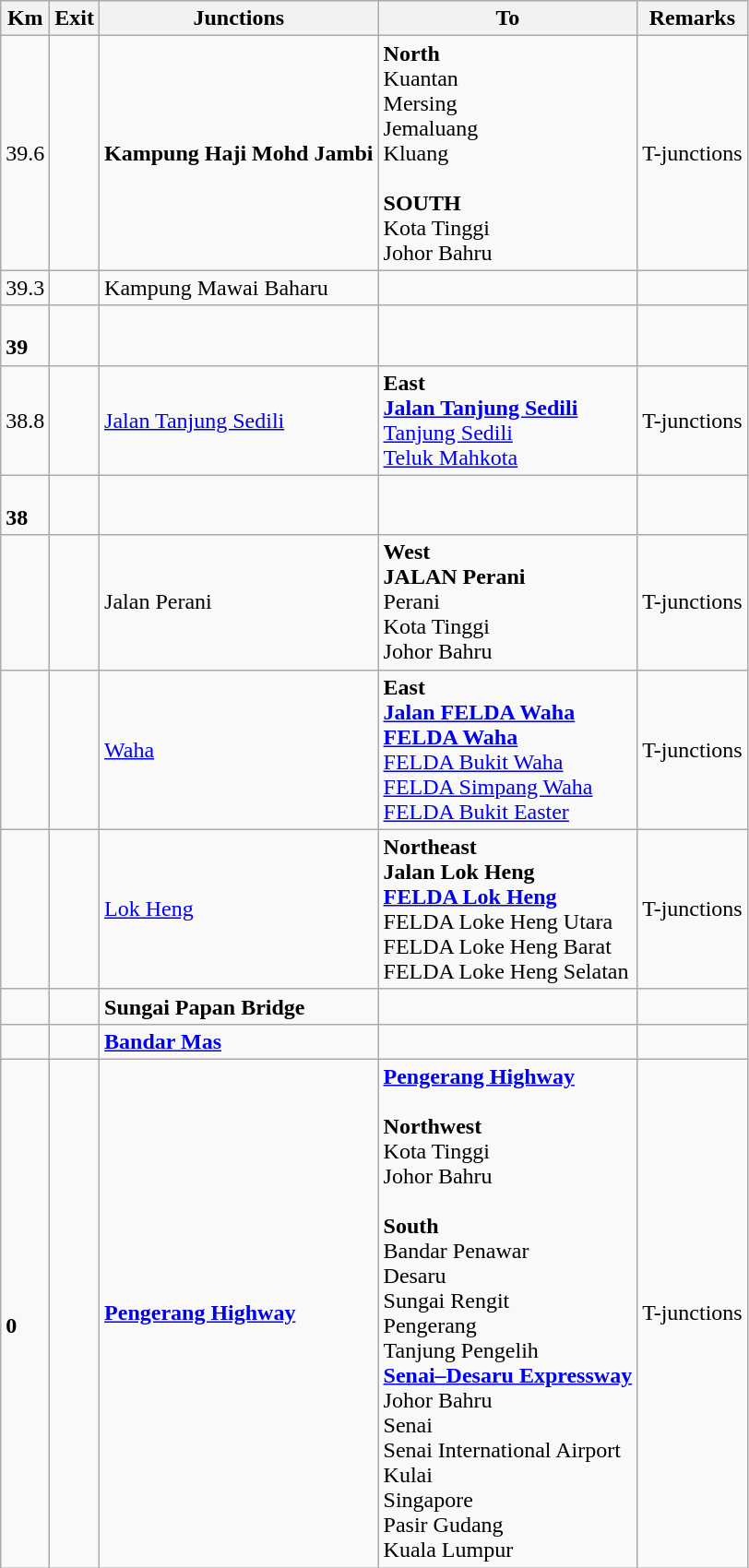<table class="wikitable">
<tr>
<th>Km</th>
<th>Exit</th>
<th>Junctions</th>
<th>To</th>
<th>Remarks</th>
</tr>
<tr>
<td>39.6</td>
<td></td>
<td><strong>Kampung Haji Mohd Jambi</strong></td>
<td><strong>North</strong><br>  Kuantan<br>  Mersing<br>  Jemaluang<br> Kluang<br><br><strong>SOUTH</strong><br>  Kota Tinggi<br>  Johor Bahru</td>
<td>T-junctions</td>
</tr>
<tr>
<td>39.3</td>
<td></td>
<td>Kampung Mawai Baharu</td>
<td></td>
<td></td>
</tr>
<tr>
<td><br><strong>39</strong></td>
<td></td>
<td></td>
<td></td>
<td></td>
</tr>
<tr>
<td>38.8</td>
<td></td>
<td><a href='#'>Jalan Tanjung Sedili</a></td>
<td><strong>East</strong><br> <strong><a href='#'>Jalan Tanjung Sedili</a></strong><br> <a href='#'>Tanjung Sedili</a><br> <a href='#'>Teluk Mahkota</a></td>
<td>T-junctions</td>
</tr>
<tr>
<td><br><strong>38</strong></td>
<td></td>
<td></td>
<td></td>
<td></td>
</tr>
<tr>
<td></td>
<td></td>
<td>Jalan Perani</td>
<td><strong>West</strong><br><strong>JALAN Perani</strong><br>Perani<br>  Kota Tinggi<br>  Johor Bahru</td>
<td>T-junctions</td>
</tr>
<tr>
<td></td>
<td></td>
<td><a href='#'>Waha</a></td>
<td><strong>East</strong><br> <strong><a href='#'>Jalan FELDA Waha</a></strong><br><strong><a href='#'>FELDA Waha</a></strong><br><a href='#'>FELDA Bukit Waha</a><br><a href='#'>FELDA Simpang Waha</a><br><a href='#'>FELDA Bukit Easter</a></td>
<td>T-junctions</td>
</tr>
<tr>
<td></td>
<td></td>
<td><a href='#'>Lok Heng</a></td>
<td><strong>Northeast</strong><br><strong>Jalan Lok Heng</strong><br><strong><a href='#'>FELDA Lok Heng</a></strong><br>FELDA Loke Heng Utara<br>FELDA Loke Heng Barat<br>FELDA Loke Heng Selatan</td>
<td>T-junctions</td>
</tr>
<tr>
<td></td>
<td></td>
<td><strong>Sungai Papan Bridge</strong></td>
<td></td>
<td></td>
</tr>
<tr>
<td></td>
<td></td>
<td><strong><a href='#'>Bandar Mas</a></strong></td>
<td></td>
<td></td>
</tr>
<tr>
<td><br><strong>0</strong></td>
<td></td>
<td> <strong><a href='#'>Pengerang Highway</a></strong></td>
<td> <strong><a href='#'>Pengerang Highway</a></strong><br><br><strong>Northwest</strong><br> Kota Tinggi<br>  Johor Bahru<br><br><strong>South</strong><br> Bandar Penawar<br> Desaru<br> Sungai Rengit<br> Pengerang<br> Tanjung Pengelih<br> <strong><a href='#'>Senai–Desaru Expressway</a></strong><br>  Johor Bahru<br> Senai<br> Senai International Airport <br> Kulai<br>    Singapore<br> Pasir Gudang<br>  Kuala Lumpur</td>
<td>T-junctions</td>
</tr>
</table>
